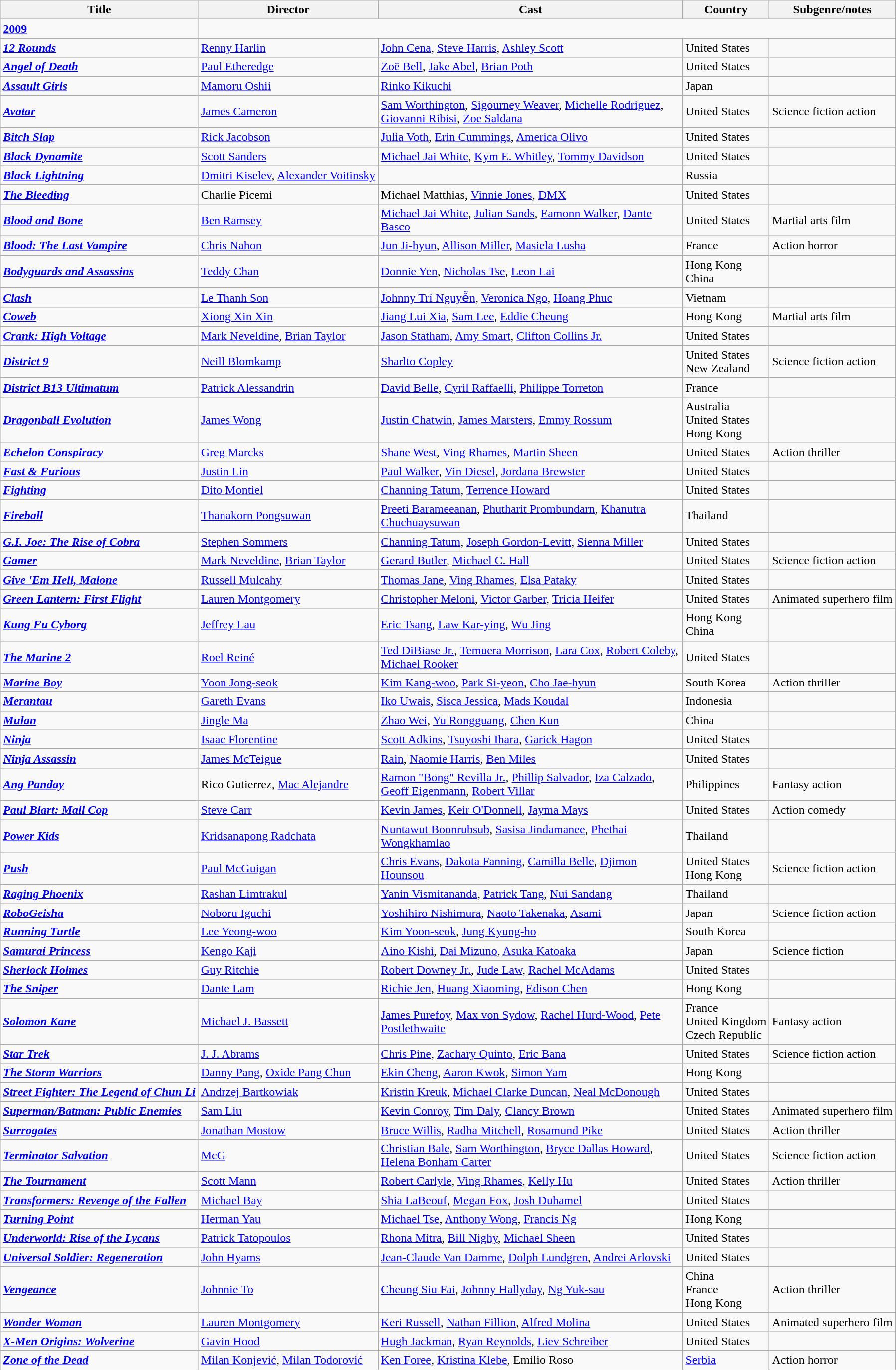<table class="wikitable">
<tr>
<th>Title</th>
<th>Director</th>
<th style="width: 400px;">Cast</th>
<th>Country</th>
<th>Subgenre/notes</th>
</tr>
<tr>
<td><strong><a href='#'>2009</a></strong></td>
</tr>
<tr>
<td><strong><em><a href='#'>12 Rounds</a></em></strong></td>
<td><a href='#'>Renny Harlin</a></td>
<td><a href='#'>John Cena</a>, <a href='#'>Steve Harris</a>, <a href='#'>Ashley Scott</a></td>
<td>United States</td>
<td></td>
</tr>
<tr>
<td><strong><em><a href='#'>Angel of Death</a></em></strong></td>
<td><a href='#'>Paul Etheredge</a></td>
<td><a href='#'>Zoë Bell</a>, <a href='#'>Jake Abel</a>, <a href='#'>Brian Poth</a></td>
<td>United States</td>
<td></td>
</tr>
<tr>
<td><strong><em><a href='#'>Assault Girls</a></em></strong></td>
<td><a href='#'>Mamoru Oshii</a></td>
<td><a href='#'>Rinko Kikuchi</a></td>
<td>Japan</td>
<td></td>
</tr>
<tr>
<td><strong><em><a href='#'>Avatar</a></em></strong></td>
<td><a href='#'>James Cameron</a></td>
<td><a href='#'>Sam Worthington</a>, <a href='#'>Sigourney Weaver</a>, <a href='#'>Michelle Rodriguez</a>, <a href='#'>Giovanni Ribisi</a>, <a href='#'>Zoe Saldana</a></td>
<td>United States</td>
<td>Science fiction action</td>
</tr>
<tr>
<td><strong><em><a href='#'>Bitch Slap</a></em></strong></td>
<td><a href='#'>Rick Jacobson</a></td>
<td><a href='#'>Julia Voth</a>, <a href='#'>Erin Cummings</a>, <a href='#'>America Olivo</a></td>
<td>United States</td>
<td></td>
</tr>
<tr>
<td><strong><em><a href='#'>Black Dynamite</a></em></strong></td>
<td><a href='#'>Scott Sanders</a></td>
<td><a href='#'>Michael Jai White</a>, <a href='#'>Kym E. Whitley</a>, <a href='#'>Tommy Davidson</a></td>
<td>United States</td>
<td></td>
</tr>
<tr>
<td><strong><em><a href='#'>Black Lightning</a></em></strong></td>
<td><a href='#'>Dmitri Kiselev</a>, <a href='#'>Alexander Voitinsky</a></td>
<td></td>
<td>Russia</td>
<td></td>
</tr>
<tr>
<td><strong><em><a href='#'>The Bleeding</a></em></strong></td>
<td>Charlie Picemi</td>
<td>Michael Matthias, <a href='#'>Vinnie Jones</a>, <a href='#'>DMX</a></td>
<td>United States</td>
<td></td>
</tr>
<tr>
<td><strong><em><a href='#'>Blood and Bone</a></em></strong></td>
<td><a href='#'>Ben Ramsey</a></td>
<td><a href='#'>Michael Jai White</a>, <a href='#'>Julian Sands</a>, <a href='#'>Eamonn Walker</a>, <a href='#'>Dante Basco</a></td>
<td>United States</td>
<td>Martial arts film</td>
</tr>
<tr>
<td><strong><em><a href='#'>Blood: The Last Vampire</a></em></strong></td>
<td><a href='#'>Chris Nahon</a></td>
<td><a href='#'>Jun Ji-hyun</a>, <a href='#'>Allison Miller</a>, <a href='#'>Masiela Lusha</a></td>
<td>France</td>
<td>Action horror</td>
</tr>
<tr>
<td><strong><em><a href='#'>Bodyguards and Assassins</a></em></strong></td>
<td><a href='#'>Teddy Chan</a></td>
<td><a href='#'>Donnie Yen</a>, <a href='#'>Nicholas Tse</a>, <a href='#'>Leon Lai</a></td>
<td>Hong Kong<br>China</td>
<td></td>
</tr>
<tr>
<td><strong><em><a href='#'>Clash</a></em></strong></td>
<td><a href='#'>Le Thanh Son</a></td>
<td><a href='#'>Johnny Trí Nguyễn</a>, <a href='#'>Veronica Ngo</a>, <a href='#'>Hoang Phuc</a></td>
<td>Vietnam</td>
<td></td>
</tr>
<tr>
<td><strong><em><a href='#'>Coweb</a></em></strong></td>
<td><a href='#'>Xiong Xin Xin</a></td>
<td><a href='#'>Jiang Lui Xia</a>, <a href='#'>Sam Lee</a>, <a href='#'>Eddie Cheung</a></td>
<td>Hong Kong</td>
<td>Martial arts film</td>
</tr>
<tr>
<td><strong><em><a href='#'>Crank: High Voltage</a></em></strong></td>
<td><a href='#'>Mark Neveldine</a>, <a href='#'>Brian Taylor</a></td>
<td><a href='#'>Jason Statham</a>, <a href='#'>Amy Smart</a>, <a href='#'>Clifton Collins Jr.</a></td>
<td>United States</td>
<td></td>
</tr>
<tr>
<td><strong><em><a href='#'>District 9</a></em></strong></td>
<td><a href='#'>Neill Blomkamp</a></td>
<td><a href='#'>Sharlto Copley</a></td>
<td>United States<br>New Zealand</td>
<td>Science fiction action</td>
</tr>
<tr>
<td><strong><em><a href='#'>District B13 Ultimatum</a></em></strong></td>
<td><a href='#'>Patrick Alessandrin</a></td>
<td><a href='#'>David Belle</a>, <a href='#'>Cyril Raffaelli</a>, <a href='#'>Philippe Torreton</a></td>
<td>France</td>
<td></td>
</tr>
<tr>
<td><strong><em><a href='#'>Dragonball Evolution</a></em></strong></td>
<td><a href='#'>James Wong</a></td>
<td><a href='#'>Justin Chatwin</a>, <a href='#'>James Marsters</a>, <a href='#'>Emmy Rossum</a></td>
<td>Australia<br>United States<br>Hong Kong<br></td>
<td></td>
</tr>
<tr>
<td><strong><em><a href='#'>Echelon Conspiracy</a></em></strong></td>
<td><a href='#'>Greg Marcks</a></td>
<td><a href='#'>Shane West</a>, <a href='#'>Ving Rhames</a>, <a href='#'>Martin Sheen</a></td>
<td>United States</td>
<td>Action thriller</td>
</tr>
<tr>
<td><strong><em><a href='#'>Fast & Furious</a></em></strong></td>
<td><a href='#'>Justin Lin</a></td>
<td><a href='#'>Paul Walker</a>, <a href='#'>Vin Diesel</a>, <a href='#'>Jordana Brewster</a></td>
<td>United States</td>
<td></td>
</tr>
<tr>
<td><strong><em><a href='#'>Fighting</a></em></strong></td>
<td><a href='#'>Dito Montiel</a></td>
<td><a href='#'>Channing Tatum</a>, <a href='#'>Terrence Howard</a></td>
<td>United States</td>
<td></td>
</tr>
<tr>
<td><strong><em><a href='#'>Fireball</a></em></strong></td>
<td><a href='#'>Thanakorn Pongsuwan</a></td>
<td><a href='#'>Preeti Barameeanan</a>, <a href='#'>Phutharit Prombundarn</a>, <a href='#'>Khanutra Chuchuaysuwan</a></td>
<td>Thailand</td>
<td></td>
</tr>
<tr>
<td><strong><em><a href='#'>G.I. Joe: The Rise of Cobra</a></em></strong></td>
<td><a href='#'>Stephen Sommers</a></td>
<td><a href='#'>Channing Tatum</a>, <a href='#'>Joseph Gordon-Levitt</a>, <a href='#'>Sienna Miller</a></td>
<td>United States</td>
<td></td>
</tr>
<tr>
<td><strong><em><a href='#'>Gamer</a></em></strong></td>
<td><a href='#'>Mark Neveldine</a>, <a href='#'>Brian Taylor</a></td>
<td><a href='#'>Gerard Butler</a>, <a href='#'>Michael C. Hall</a></td>
<td>United States</td>
<td>Science fiction action</td>
</tr>
<tr>
<td><strong><em><a href='#'>Give 'Em Hell, Malone</a></em></strong></td>
<td><a href='#'>Russell Mulcahy</a></td>
<td><a href='#'>Thomas Jane</a>, <a href='#'>Ving Rhames</a>, <a href='#'>Elsa Pataky</a></td>
<td>United States</td>
<td></td>
</tr>
<tr>
<td><strong><em><a href='#'>Green Lantern: First Flight</a></em></strong></td>
<td><a href='#'>Lauren Montgomery</a></td>
<td><a href='#'>Christopher Meloni</a>, <a href='#'>Victor Garber</a>, <a href='#'>Tricia Heifer</a></td>
<td>United States</td>
<td>Animated superhero film</td>
</tr>
<tr>
<td><strong><em><a href='#'>Kung Fu Cyborg</a></em></strong></td>
<td><a href='#'>Jeffrey Lau</a></td>
<td><a href='#'>Eric Tsang</a>, <a href='#'>Law Kar-ying</a>, <a href='#'>Wu Jing</a></td>
<td>Hong Kong<br>China</td>
<td></td>
</tr>
<tr>
<td><strong><em><a href='#'>The Marine 2</a></em></strong></td>
<td><a href='#'>Roel Reiné</a></td>
<td><a href='#'>Ted DiBiase Jr.</a>, <a href='#'>Temuera Morrison</a>, <a href='#'>Lara Cox</a>, <a href='#'>Robert Coleby</a>, <a href='#'>Michael Rooker</a></td>
<td>United States</td>
<td></td>
</tr>
<tr>
<td><strong><em><a href='#'>Marine Boy</a></em></strong></td>
<td><a href='#'>Yoon Jong-seok</a></td>
<td><a href='#'>Kim Kang-woo</a>, <a href='#'>Park Si-yeon</a>, <a href='#'>Cho Jae-hyun</a></td>
<td>South Korea</td>
<td>Action thriller</td>
</tr>
<tr>
<td><strong><em><a href='#'>Merantau</a></em></strong></td>
<td><a href='#'>Gareth Evans</a></td>
<td><a href='#'>Iko Uwais</a>, <a href='#'>Sisca Jessica</a>, <a href='#'>Mads Koudal</a></td>
<td>Indonesia</td>
<td></td>
</tr>
<tr>
<td><strong><em><a href='#'>Mulan</a></em></strong></td>
<td><a href='#'>Jingle Ma</a></td>
<td><a href='#'>Zhao Wei</a>, <a href='#'>Yu Rongguang</a>, <a href='#'>Chen Kun</a></td>
<td>China</td>
<td></td>
</tr>
<tr>
<td><strong><em><a href='#'>Ninja</a></em></strong></td>
<td><a href='#'>Isaac Florentine</a></td>
<td><a href='#'>Scott Adkins</a>, <a href='#'>Tsuyoshi Ihara</a>, <a href='#'>Garick Hagon</a></td>
<td>United States</td>
<td></td>
</tr>
<tr>
<td><strong><em><a href='#'>Ninja Assassin</a></em></strong></td>
<td><a href='#'>James McTeigue</a></td>
<td><a href='#'>Rain</a>, <a href='#'>Naomie Harris</a>, <a href='#'>Ben Miles</a></td>
<td>United States</td>
<td></td>
</tr>
<tr>
<td><strong><em><a href='#'>Ang Panday</a></em></strong></td>
<td>Rico Gutierrez, <a href='#'>Mac Alejandre</a></td>
<td><a href='#'>Ramon "Bong" Revilla Jr.</a>, <a href='#'>Phillip Salvador</a>, <a href='#'>Iza Calzado</a>, <a href='#'>Geoff Eigenmann</a>, <a href='#'>Robert Villar</a></td>
<td>Philippines</td>
<td>Fantasy action</td>
</tr>
<tr>
<td><strong><em><a href='#'>Paul Blart: Mall Cop</a></em></strong></td>
<td><a href='#'>Steve Carr</a></td>
<td><a href='#'>Kevin James</a>, <a href='#'>Keir O'Donnell</a>, <a href='#'>Jayma Mays</a></td>
<td>United States</td>
<td>Action comedy</td>
</tr>
<tr>
<td><strong><em><a href='#'>Power Kids</a></em></strong></td>
<td><a href='#'>Kridsanapong Radchata</a></td>
<td><a href='#'>Nuntawut Boonrubsub</a>, <a href='#'>Sasisa Jindamanee</a>, <a href='#'>Phethai Wongkhamlao</a></td>
<td>Thailand</td>
<td></td>
</tr>
<tr>
<td><strong><em><a href='#'>Push</a></em></strong></td>
<td><a href='#'>Paul McGuigan</a></td>
<td><a href='#'>Chris Evans</a>, <a href='#'>Dakota Fanning</a>, <a href='#'>Camilla Belle</a>, <a href='#'>Djimon Hounsou</a></td>
<td>United States<br>Hong Kong</td>
<td>Science fiction action</td>
</tr>
<tr>
<td><strong><em><a href='#'>Raging Phoenix</a></em></strong></td>
<td><a href='#'>Rashan Limtrakul</a></td>
<td><a href='#'>Yanin Vismitananda</a>, <a href='#'>Patrick Tang</a>, <a href='#'>Nui Sandang</a></td>
<td>Thailand</td>
<td></td>
</tr>
<tr>
<td><strong><em><a href='#'>RoboGeisha</a></em></strong></td>
<td><a href='#'>Noboru Iguchi</a></td>
<td><a href='#'>Yoshihiro Nishimura</a>, <a href='#'>Naoto Takenaka</a>, <a href='#'>Asami</a></td>
<td>Japan</td>
<td>Science fiction action</td>
</tr>
<tr>
<td><strong><em><a href='#'>Running Turtle</a></em></strong></td>
<td><a href='#'>Lee Yeong-woo</a></td>
<td><a href='#'>Kim Yoon-seok</a>, <a href='#'>Jung Kyung-ho</a></td>
<td>South Korea</td>
<td></td>
</tr>
<tr>
<td><strong><em><a href='#'>Samurai Princess</a></em></strong></td>
<td><a href='#'>Kengo Kaji</a></td>
<td><a href='#'>Aino Kishi</a>, <a href='#'>Dai Mizuno</a>, <a href='#'>Asuka Katoaka</a></td>
<td>Japan</td>
<td>Science fiction</td>
</tr>
<tr>
<td><strong><em><a href='#'>Sherlock Holmes</a></em></strong></td>
<td><a href='#'>Guy Ritchie</a></td>
<td><a href='#'>Robert Downey Jr.</a>, <a href='#'>Jude Law</a>, <a href='#'>Rachel McAdams</a></td>
<td>United States</td>
<td></td>
</tr>
<tr>
<td><strong><em><a href='#'>The Sniper</a></em></strong></td>
<td><a href='#'>Dante Lam</a></td>
<td><a href='#'>Richie Jen</a>, <a href='#'>Huang Xiaoming</a>, <a href='#'>Edison Chen</a></td>
<td>Hong Kong</td>
<td></td>
</tr>
<tr>
<td><strong><em><a href='#'>Solomon Kane</a></em></strong></td>
<td><a href='#'>Michael J. Bassett</a></td>
<td><a href='#'>James Purefoy</a>, <a href='#'>Max von Sydow</a>, <a href='#'>Rachel Hurd-Wood</a>, <a href='#'>Pete Postlethwaite</a></td>
<td>France<br>United Kingdom<br>Czech Republic</td>
<td>Fantasy action</td>
</tr>
<tr>
<td><strong><em><a href='#'>Star Trek</a></em></strong></td>
<td><a href='#'>J. J. Abrams</a></td>
<td><a href='#'>Chris Pine</a>, <a href='#'>Zachary Quinto</a>, <a href='#'>Eric Bana</a></td>
<td>United States</td>
<td>Science fiction action</td>
</tr>
<tr>
<td><strong><em><a href='#'>The Storm Warriors</a></em></strong></td>
<td><a href='#'>Danny Pang</a>, <a href='#'>Oxide Pang Chun</a></td>
<td><a href='#'>Ekin Cheng</a>, <a href='#'>Aaron Kwok</a>, <a href='#'>Simon Yam</a></td>
<td>Hong Kong</td>
<td></td>
</tr>
<tr>
<td><strong><em><a href='#'>Street Fighter: The Legend of Chun Li</a></em></strong></td>
<td><a href='#'>Andrzej Bartkowiak</a></td>
<td><a href='#'>Kristin Kreuk</a>, <a href='#'>Michael Clarke Duncan</a>, <a href='#'>Neal McDonough</a></td>
<td>United States</td>
<td></td>
</tr>
<tr>
<td><strong><em><a href='#'>Superman/Batman: Public Enemies</a></em></strong></td>
<td><a href='#'>Sam Liu</a></td>
<td><a href='#'>Kevin Conroy</a>, <a href='#'>Tim Daly</a>, <a href='#'>Clancy Brown</a></td>
<td>United States</td>
<td>Animated superhero film</td>
</tr>
<tr>
<td><strong><em><a href='#'>Surrogates</a></em></strong></td>
<td><a href='#'>Jonathan Mostow</a></td>
<td><a href='#'>Bruce Willis</a>, <a href='#'>Radha Mitchell</a>, <a href='#'>Rosamund Pike</a></td>
<td>United States</td>
<td>Action thriller</td>
</tr>
<tr>
<td><strong><em><a href='#'>Terminator Salvation</a></em></strong></td>
<td><a href='#'>McG</a></td>
<td><a href='#'>Christian Bale</a>, <a href='#'>Sam Worthington</a>, <a href='#'>Bryce Dallas Howard</a>, <a href='#'>Helena Bonham Carter</a></td>
<td>United States</td>
<td>Science fiction action</td>
</tr>
<tr>
<td><strong><em><a href='#'>The Tournament</a></em></strong></td>
<td><a href='#'>Scott Mann</a></td>
<td><a href='#'>Robert Carlyle</a>, <a href='#'>Ving Rhames</a>, <a href='#'>Kelly Hu</a></td>
<td>United States</td>
<td>Action thriller</td>
</tr>
<tr>
<td><strong><em><a href='#'>Transformers: Revenge of the Fallen</a></em></strong></td>
<td><a href='#'>Michael Bay</a></td>
<td><a href='#'>Shia LaBeouf</a>, <a href='#'>Megan Fox</a>, <a href='#'>Josh Duhamel</a></td>
<td>United States</td>
<td></td>
</tr>
<tr>
<td><strong><em><a href='#'>Turning Point</a></em></strong></td>
<td><a href='#'>Herman Yau</a></td>
<td><a href='#'>Michael Tse</a>, <a href='#'>Anthony Wong</a>, <a href='#'>Francis Ng</a></td>
<td>Hong Kong</td>
<td></td>
</tr>
<tr>
<td><strong><em><a href='#'>Underworld: Rise of the Lycans</a></em></strong></td>
<td><a href='#'>Patrick Tatopoulos</a></td>
<td><a href='#'>Rhona Mitra</a>, <a href='#'>Bill Nighy</a>, <a href='#'>Michael Sheen</a></td>
<td>United States</td>
<td></td>
</tr>
<tr>
<td><strong><em><a href='#'>Universal Soldier: Regeneration</a></em></strong></td>
<td><a href='#'>John Hyams</a></td>
<td><a href='#'>Jean-Claude Van Damme</a>, <a href='#'>Dolph Lundgren</a>, <a href='#'>Andrei Arlovski</a></td>
<td>United States</td>
<td></td>
</tr>
<tr>
<td><strong><em><a href='#'>Vengeance</a></em></strong></td>
<td><a href='#'>Johnnie To</a></td>
<td><a href='#'>Cheung Siu Fai</a>, <a href='#'>Johnny Hallyday</a>, <a href='#'>Ng Yuk-sau</a></td>
<td>China<br>France<br>Hong Kong</td>
<td>Action thriller</td>
</tr>
<tr>
<td><strong><em><a href='#'>Wonder Woman</a></em></strong></td>
<td><a href='#'>Lauren Montgomery</a></td>
<td><a href='#'>Keri Russell</a>, <a href='#'>Nathan Fillion</a>, <a href='#'>Alfred Molina</a></td>
<td>United States</td>
<td>Animated superhero film</td>
</tr>
<tr>
<td><strong><em><a href='#'>X-Men Origins: Wolverine</a></em></strong></td>
<td><a href='#'>Gavin Hood</a></td>
<td><a href='#'>Hugh Jackman</a>, <a href='#'>Ryan Reynolds</a>, <a href='#'>Liev Schreiber</a></td>
<td>United States</td>
<td></td>
</tr>
<tr>
<td><strong><em><a href='#'>Zone of the Dead</a></em></strong></td>
<td><a href='#'>Milan Konjević</a>, <a href='#'>Milan Todorović</a></td>
<td><a href='#'>Ken Foree</a>, <a href='#'>Kristina Klebe</a>, Emilio Roso</td>
<td><a href='#'>Serbia</a></td>
<td>Action horror</td>
</tr>
</table>
